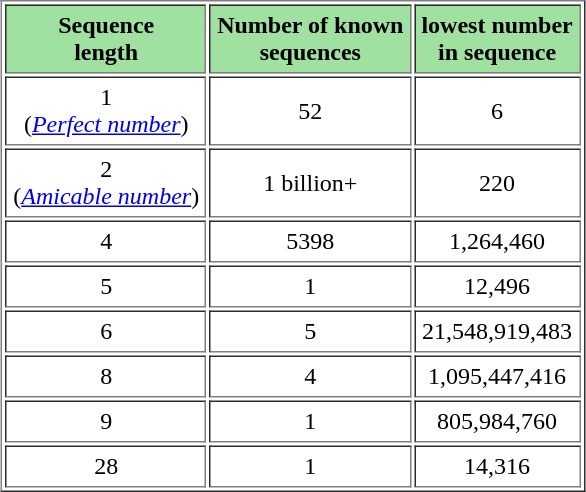<table align="center" border="1" cellpadding="4">
<tr bgcolor="#A0E0A0" align="center">
<th>Sequence<br>length</th>
<th>Number of known<br>sequences</th>
<th>lowest number<br>in sequence</th>
</tr>
<tr align="center">
<td>1<br>(<em><a href='#'>Perfect number</a></em>)</td>
<td>52</td>
<td>6</td>
</tr>
<tr align="center">
<td>2<br>(<em><a href='#'>Amicable number</a></em>)</td>
<td>1 billion+</td>
<td>220</td>
</tr>
<tr align="center">
<td>4</td>
<td>5398</td>
<td>1,264,460</td>
</tr>
<tr align="center">
<td>5</td>
<td>1</td>
<td>12,496</td>
</tr>
<tr align="center">
<td>6</td>
<td>5</td>
<td>21,548,919,483</td>
</tr>
<tr align="center">
<td>8</td>
<td>4</td>
<td>1,095,447,416</td>
</tr>
<tr align="center">
<td>9</td>
<td>1</td>
<td>805,984,760</td>
</tr>
<tr align="center">
<td>28</td>
<td>1</td>
<td>14,316</td>
</tr>
</table>
